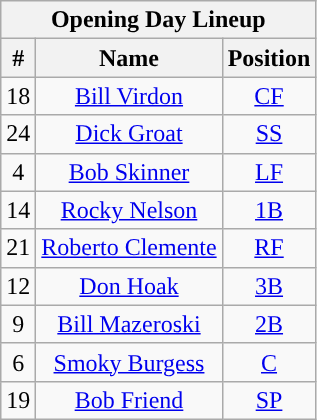<table class="wikitable" style="text-align:center">
<tr>
<th colspan="3">Opening Day Lineup</th>
</tr>
<tr>
<th>#</th>
<th>Name</th>
<th>Position</th>
</tr>
<tr>
<td>18</td>
<td><a href='#'>Bill Virdon</a></td>
<td><a href='#'>CF</a></td>
</tr>
<tr>
<td>24</td>
<td><a href='#'>Dick Groat</a></td>
<td><a href='#'>SS</a></td>
</tr>
<tr>
<td>4</td>
<td><a href='#'>Bob Skinner</a></td>
<td><a href='#'>LF</a></td>
</tr>
<tr>
<td>14</td>
<td><a href='#'>Rocky Nelson</a></td>
<td><a href='#'>1B</a></td>
</tr>
<tr>
<td>21</td>
<td><a href='#'>Roberto Clemente</a></td>
<td><a href='#'>RF</a></td>
</tr>
<tr>
<td>12</td>
<td><a href='#'>Don Hoak</a></td>
<td><a href='#'>3B</a></td>
</tr>
<tr>
<td>9</td>
<td><a href='#'>Bill Mazeroski</a></td>
<td><a href='#'>2B</a></td>
</tr>
<tr>
<td>6</td>
<td><a href='#'>Smoky Burgess</a></td>
<td><a href='#'>C</a></td>
</tr>
<tr>
<td>19</td>
<td><a href='#'>Bob Friend</a></td>
<td><a href='#'>SP</a></td>
</tr>
</table>
